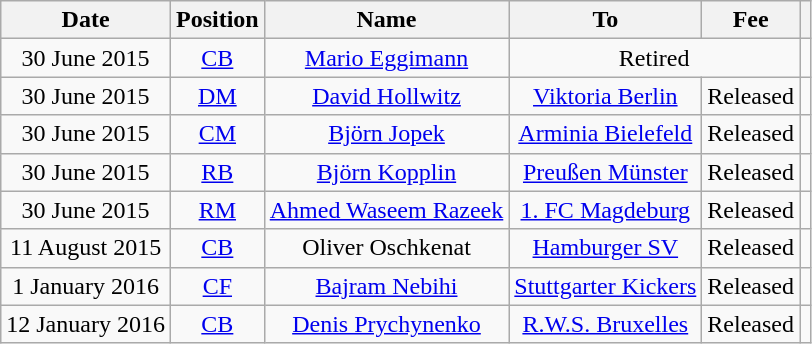<table class="wikitable" style="text-align:center;">
<tr>
<th>Date</th>
<th>Position</th>
<th>Name</th>
<th>To</th>
<th>Fee</th>
<th></th>
</tr>
<tr>
<td>30 June 2015</td>
<td><a href='#'>CB</a></td>
<td><a href='#'>Mario Eggimann</a></td>
<td colspan="2">Retired</td>
<td></td>
</tr>
<tr>
<td>30 June 2015</td>
<td><a href='#'>DM</a></td>
<td><a href='#'>David Hollwitz</a></td>
<td><a href='#'>Viktoria Berlin</a></td>
<td>Released</td>
<td></td>
</tr>
<tr>
<td>30 June 2015</td>
<td><a href='#'>CM</a></td>
<td><a href='#'>Björn Jopek</a></td>
<td><a href='#'>Arminia Bielefeld</a></td>
<td>Released</td>
<td></td>
</tr>
<tr>
<td>30 June 2015</td>
<td><a href='#'>RB</a></td>
<td><a href='#'>Björn Kopplin</a></td>
<td><a href='#'>Preußen Münster</a></td>
<td>Released</td>
<td></td>
</tr>
<tr>
<td>30 June 2015</td>
<td><a href='#'>RM</a></td>
<td><a href='#'>Ahmed Waseem Razeek</a></td>
<td><a href='#'>1. FC Magdeburg</a></td>
<td>Released</td>
<td></td>
</tr>
<tr>
<td>11 August 2015</td>
<td><a href='#'>CB</a></td>
<td>Oliver Oschkenat</td>
<td><a href='#'>Hamburger SV</a></td>
<td>Released</td>
<td></td>
</tr>
<tr>
<td>1 January 2016</td>
<td><a href='#'>CF</a></td>
<td><a href='#'>Bajram Nebihi</a></td>
<td><a href='#'>Stuttgarter Kickers</a></td>
<td>Released</td>
<td></td>
</tr>
<tr>
<td>12 January 2016</td>
<td><a href='#'>CB</a></td>
<td><a href='#'>Denis Prychynenko</a></td>
<td> <a href='#'>R.W.S. Bruxelles</a></td>
<td>Released</td>
<td></td>
</tr>
</table>
